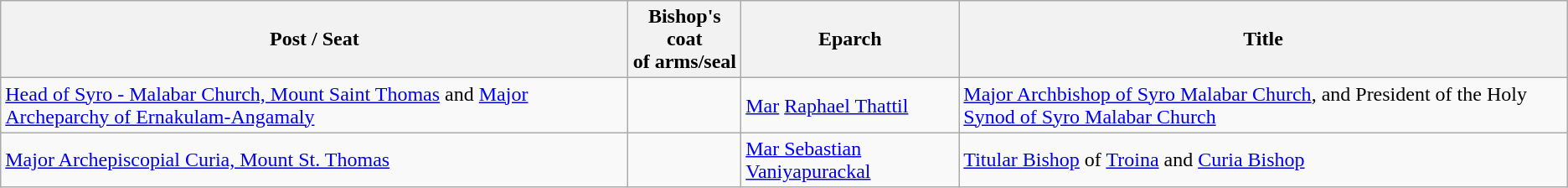<table class="wikitable sortable">
<tr>
<th>Post / Seat</th>
<th class="unsortable">Bishop's coat<br>of arms/seal</th>
<th>Eparch</th>
<th>Title</th>
</tr>
<tr>
<td><a href='#'>Head of Syro - Malabar Church, Mount Saint Thomas</a> and <a href='#'>Major Archeparchy of Ernakulam-Angamaly</a></td>
<td></td>
<td><a href='#'>Mar</a> <a href='#'>Raphael Thattil</a></td>
<td><a href='#'>Major Archbishop of Syro Malabar Church</a>, and President of the Holy <a href='#'>Synod of Syro Malabar Church</a></td>
</tr>
<tr>
<td><a href='#'>Major Archepiscopial Curia, Mount St. Thomas</a></td>
<td></td>
<td><a href='#'>Mar Sebastian Vaniyapurackal</a></td>
<td><a href='#'>Titular Bishop</a> of <a href='#'>Troina</a> and <a href='#'>Curia Bishop</a></td>
</tr>
</table>
